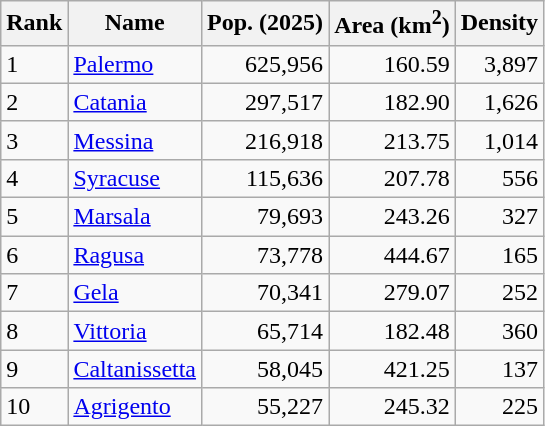<table class="wikitable sortable">
<tr>
<th align="center" bgcolor="#bbffbb">Rank</th>
<th align="center" bgcolor="#bbffbb">Name</th>
<th align="center" bgcolor="#bbffbb">Pop. (2025)</th>
<th align="center" bgcolor="#bbffbb">Area (km<sup>2</sup>)</th>
<th align="center" bgcolor="#bbffbb">Density</th>
</tr>
<tr style="text-align:right;">
<td style="text-align:left;">1</td>
<td style="text-align:left;"><a href='#'>Palermo</a></td>
<td>625,956</td>
<td>160.59</td>
<td>3,897</td>
</tr>
<tr style="text-align:right;">
<td style="text-align:left;">2</td>
<td style="text-align:left;"><a href='#'>Catania</a></td>
<td>297,517</td>
<td>182.90</td>
<td>1,626</td>
</tr>
<tr style="text-align:right;">
<td style="text-align:left;">3</td>
<td style="text-align:left;"><a href='#'>Messina</a></td>
<td>216,918</td>
<td>213.75</td>
<td>1,014</td>
</tr>
<tr style="text-align:right;">
<td style="text-align:left;">4</td>
<td style="text-align:left;"><a href='#'>Syracuse</a></td>
<td>115,636</td>
<td>207.78</td>
<td>556</td>
</tr>
<tr style="text-align:right;">
<td style="text-align:left;">5</td>
<td style="text-align:left;"><a href='#'>Marsala</a></td>
<td>79,693</td>
<td>243.26</td>
<td>327</td>
</tr>
<tr style="text-align:right;">
<td style="text-align:left;">6</td>
<td style="text-align:left;"><a href='#'>Ragusa</a></td>
<td>73,778</td>
<td>444.67</td>
<td>165</td>
</tr>
<tr style="text-align:right;">
<td style="text-align:left;">7</td>
<td style="text-align:left;"><a href='#'>Gela</a></td>
<td>70,341</td>
<td>279.07</td>
<td>252</td>
</tr>
<tr style="text-align:right;">
<td style="text-align:left;">8</td>
<td style="text-align:left;"><a href='#'>Vittoria</a></td>
<td>65,714</td>
<td>182.48</td>
<td>360</td>
</tr>
<tr style="text-align:right;">
<td style="text-align:left;">9</td>
<td style="text-align:left;"><a href='#'>Caltanissetta</a></td>
<td>58,045</td>
<td>421.25</td>
<td>137</td>
</tr>
<tr style="text-align:right;">
<td style="text-align:left;">10</td>
<td style="text-align:left;"><a href='#'>Agrigento</a></td>
<td>55,227</td>
<td>245.32</td>
<td>225</td>
</tr>
</table>
